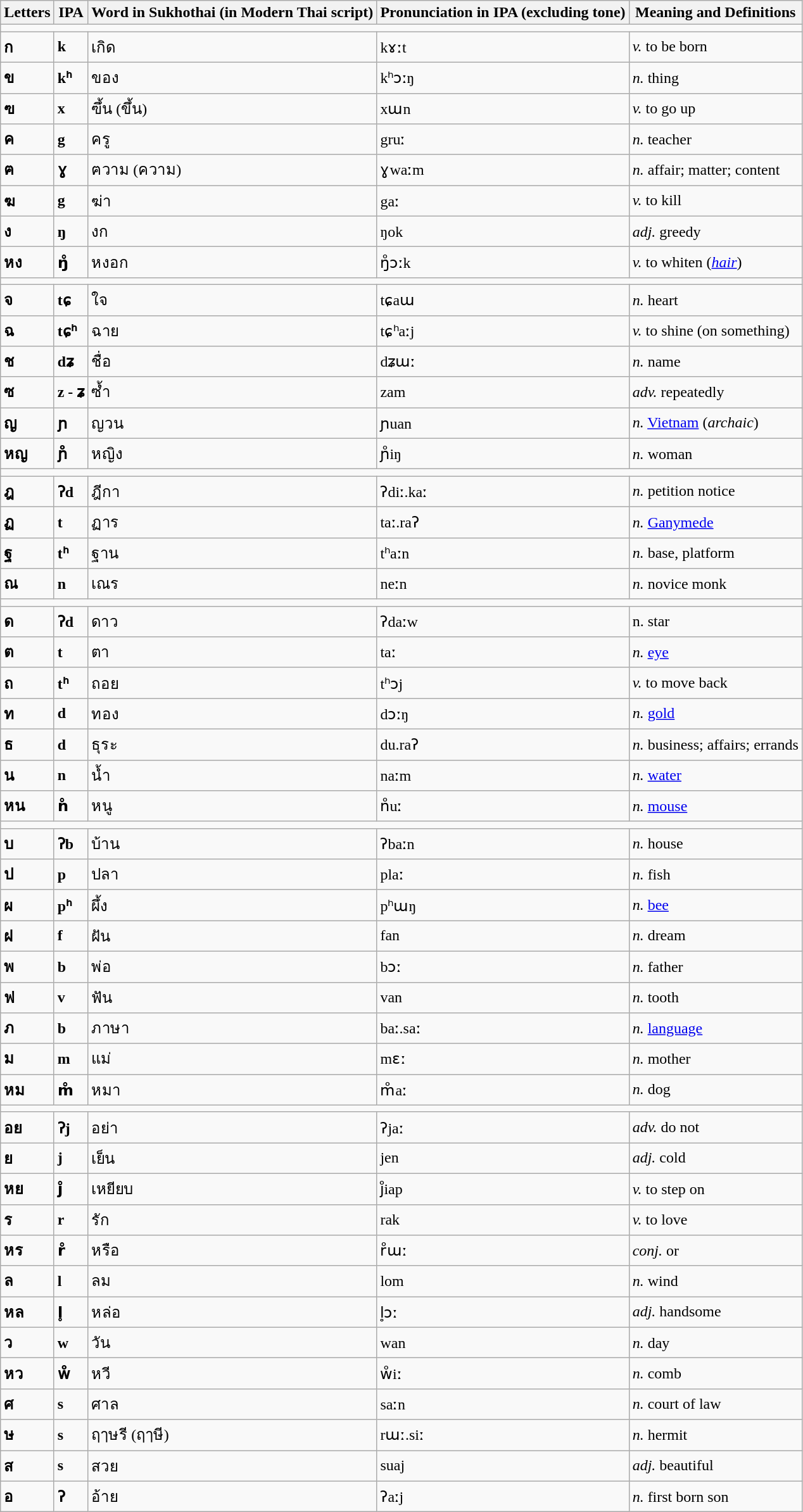<table class="wikitable">
<tr>
<th>Letters</th>
<th>IPA</th>
<th>Word in Sukhothai (in Modern Thai script)</th>
<th>Pronunciation in IPA (excluding tone)</th>
<th>Meaning and Definitions</th>
</tr>
<tr>
<td colspan="5"><strong></strong></td>
</tr>
<tr>
<td><strong>ก</strong></td>
<td><strong>k</strong></td>
<td>เกิด</td>
<td>kɤːt</td>
<td><em>v.</em> to be born</td>
</tr>
<tr>
<td><strong>ข</strong></td>
<td><strong>kʰ</strong></td>
<td>ของ</td>
<td>kʰɔːŋ</td>
<td><em>n.</em> thing</td>
</tr>
<tr>
<td><strong>ฃ</strong></td>
<td><strong>x</strong></td>
<td>ฃึ้น (ขึ้น)</td>
<td>xɯn</td>
<td><em>v.</em> to go up</td>
</tr>
<tr>
<td><strong>ค</strong></td>
<td><strong>g</strong></td>
<td>ครู</td>
<td>gruː</td>
<td><em>n.</em> teacher</td>
</tr>
<tr>
<td><strong>ฅ</strong></td>
<td><strong>ɣ</strong></td>
<td>ฅวาม (ความ)</td>
<td>ɣwaːm</td>
<td><em>n.</em> affair; matter; content</td>
</tr>
<tr>
<td><strong>ฆ</strong></td>
<td><strong>g</strong></td>
<td>ฆ่า</td>
<td>gaː</td>
<td><em>v.</em> to kill</td>
</tr>
<tr>
<td><strong>ง</strong></td>
<td><strong>ŋ</strong></td>
<td>งก</td>
<td>ŋok</td>
<td><em>adj.</em> greedy</td>
</tr>
<tr>
<td><strong>หง</strong></td>
<td><strong>ŋ̊</strong></td>
<td>หงอก</td>
<td>ŋ̊ɔːk</td>
<td><em>v.</em> to whiten (<em><a href='#'>hair</a></em>)</td>
</tr>
<tr>
<td colspan="5"><strong></strong></td>
</tr>
<tr>
<td><strong>จ</strong></td>
<td><strong>tɕ</strong></td>
<td>ใจ</td>
<td>tɕaɯ</td>
<td><em>n.</em> heart</td>
</tr>
<tr>
<td><strong>ฉ</strong></td>
<td><strong>tɕʰ</strong></td>
<td>ฉาย</td>
<td>tɕʰaːj</td>
<td><em>v.</em> to shine (on something)</td>
</tr>
<tr>
<td><strong>ช</strong></td>
<td><strong>dʑ</strong></td>
<td>ชื่อ</td>
<td>dʑɯː</td>
<td><em>n.</em> name</td>
</tr>
<tr>
<td><strong>ซ</strong></td>
<td><strong>z - ʑ</strong></td>
<td>ซ้ำ</td>
<td>zam</td>
<td><em>adv.</em> repeatedly</td>
</tr>
<tr>
<td><strong>ญ</strong></td>
<td><strong>ɲ</strong></td>
<td>ญวน</td>
<td>ɲuan</td>
<td><em>n.</em> <a href='#'>Vietnam</a> (<em>archaic</em>)</td>
</tr>
<tr>
<td><strong>หญ</strong></td>
<td><strong>ɲ̊</strong></td>
<td>หญิง</td>
<td>ɲ̊iŋ</td>
<td><em>n.</em> woman</td>
</tr>
<tr>
<td colspan="5"><strong></strong></td>
</tr>
<tr>
<td><strong>ฎ</strong></td>
<td><strong>ʔd</strong></td>
<td>ฎีกา</td>
<td>ʔdiː.kaː</td>
<td><em>n.</em> petition notice</td>
</tr>
<tr>
<td><strong>ฏ</strong></td>
<td><strong>t</strong></td>
<td>ฏาร</td>
<td>taː.raʔ</td>
<td><em>n.</em> <a href='#'>Ganymede</a></td>
</tr>
<tr>
<td><strong>ฐ</strong></td>
<td><strong>tʰ</strong></td>
<td>ฐาน</td>
<td>tʰaːn</td>
<td><em>n.</em> base, platform</td>
</tr>
<tr>
<td><strong>ณ</strong></td>
<td><strong>n</strong></td>
<td>เณร</td>
<td>neːn</td>
<td><em>n.</em> novice monk</td>
</tr>
<tr>
<td colspan="5"><strong></strong></td>
</tr>
<tr>
<td><strong>ด</strong></td>
<td><strong>ʔd</strong></td>
<td>ดาว</td>
<td>ʔdaːw</td>
<td>n. star</td>
</tr>
<tr>
<td><strong>ต</strong></td>
<td><strong>t</strong></td>
<td>ตา</td>
<td>taː</td>
<td><em>n.</em> <a href='#'>eye</a></td>
</tr>
<tr>
<td><strong>ถ</strong></td>
<td><strong>tʰ</strong></td>
<td>ถอย</td>
<td>tʰɔj</td>
<td><em>v.</em> to move back</td>
</tr>
<tr>
<td><strong>ท</strong></td>
<td><strong>d</strong></td>
<td>ทอง</td>
<td>dɔːŋ</td>
<td><em>n.</em> <a href='#'>gold</a></td>
</tr>
<tr>
<td><strong>ธ</strong></td>
<td><strong>d</strong></td>
<td>ธุระ</td>
<td>du.raʔ</td>
<td><em>n.</em> business; affairs; errands</td>
</tr>
<tr>
<td><strong>น</strong></td>
<td><strong>n</strong></td>
<td>น้ำ</td>
<td>naːm</td>
<td><em>n.</em> <a href='#'>water</a></td>
</tr>
<tr>
<td><strong>หน</strong></td>
<td><strong>n̊</strong></td>
<td>หนู</td>
<td>n̊uː</td>
<td><em>n.</em> <a href='#'>mouse</a></td>
</tr>
<tr>
<td colspan="5"><strong></strong></td>
</tr>
<tr>
<td><strong>บ</strong></td>
<td><strong>ʔb</strong></td>
<td>บ้าน</td>
<td>ʔbaːn</td>
<td><em>n.</em> house</td>
</tr>
<tr>
<td><strong>ป</strong></td>
<td><strong>p</strong></td>
<td>ปลา</td>
<td>plaː</td>
<td><em>n.</em> fish</td>
</tr>
<tr>
<td><strong>ผ</strong></td>
<td><strong>pʰ</strong></td>
<td>ผึ้ง</td>
<td>pʰɯŋ</td>
<td><em>n.</em> <a href='#'>bee</a></td>
</tr>
<tr>
<td><strong>ฝ</strong></td>
<td><strong>f</strong></td>
<td>ฝัน</td>
<td>fan</td>
<td><em>n.</em> dream</td>
</tr>
<tr>
<td><strong>พ</strong></td>
<td><strong>b</strong></td>
<td>พ่อ</td>
<td>bɔː</td>
<td><em>n.</em> father</td>
</tr>
<tr>
<td><strong>ฟ</strong></td>
<td><strong>v</strong></td>
<td>ฟัน</td>
<td>van</td>
<td><em>n.</em> tooth</td>
</tr>
<tr>
<td><strong>ภ</strong></td>
<td><strong>b</strong></td>
<td>ภาษา</td>
<td>baː.saː</td>
<td><em>n.</em> <a href='#'>language</a></td>
</tr>
<tr>
<td><strong>ม</strong></td>
<td><strong>m</strong></td>
<td>แม่</td>
<td>mɛː</td>
<td><em>n.</em> mother</td>
</tr>
<tr>
<td><strong>หม</strong></td>
<td><strong>m̊</strong></td>
<td>หมา</td>
<td>m̊aː</td>
<td><em>n.</em> dog</td>
</tr>
<tr>
<td colspan="5"><strong></strong></td>
</tr>
<tr>
<td><strong>อย</strong></td>
<td><strong>ʔj</strong></td>
<td>อย่า</td>
<td>ʔjaː</td>
<td><em>adv.</em> do not</td>
</tr>
<tr>
<td><strong>ย</strong></td>
<td><strong>j</strong></td>
<td>เย็น</td>
<td>jen</td>
<td><em>adj.</em> cold</td>
</tr>
<tr>
<td><strong>หย</strong></td>
<td><strong>j̊</strong></td>
<td>เหยียบ</td>
<td>j̊iap</td>
<td><em>v.</em> to step on</td>
</tr>
<tr>
<td><strong>ร</strong></td>
<td><strong>r</strong></td>
<td>รัก</td>
<td>rak</td>
<td><em>v.</em> to love</td>
</tr>
<tr>
<td><strong>หร</strong></td>
<td><strong>r̊</strong></td>
<td>หรือ</td>
<td>r̊ɯː</td>
<td><em>conj.</em> or</td>
</tr>
<tr>
<td><strong>ล</strong></td>
<td><strong>l</strong></td>
<td>ลม</td>
<td>lom</td>
<td><em>n.</em> wind</td>
</tr>
<tr>
<td><strong>หล</strong></td>
<td><strong>l̥</strong></td>
<td>หล่อ</td>
<td>l̥ɔː</td>
<td><em>adj.</em> handsome</td>
</tr>
<tr>
<td><strong>ว</strong></td>
<td><strong>w</strong></td>
<td>วัน</td>
<td>wan</td>
<td><em>n.</em> day</td>
</tr>
<tr>
<td><strong>หว</strong></td>
<td><strong>ẘ</strong></td>
<td>หวี</td>
<td>ẘiː</td>
<td><em>n.</em> comb</td>
</tr>
<tr>
<td><strong>ศ</strong></td>
<td><strong>s</strong></td>
<td>ศาล</td>
<td>saːn</td>
<td><em>n.</em> court of law</td>
</tr>
<tr>
<td><strong>ษ</strong></td>
<td><strong>s</strong></td>
<td>ฤๅษรี (ฤๅษี)</td>
<td>rɯː.siː</td>
<td><em>n.</em> hermit</td>
</tr>
<tr>
<td><strong>ส</strong></td>
<td><strong>s</strong></td>
<td>สวย</td>
<td>suaj</td>
<td><em>adj.</em> beautiful</td>
</tr>
<tr>
<td><strong>อ</strong></td>
<td><strong>ʔ</strong></td>
<td>อ้าย</td>
<td>ʔaːj</td>
<td><em>n.</em> first born son</td>
</tr>
</table>
